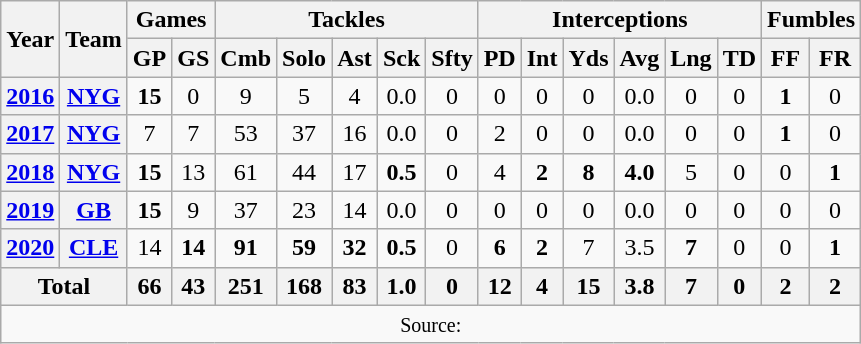<table class="wikitable" style="text-align: center;">
<tr>
<th rowspan="2">Year</th>
<th rowspan="2">Team</th>
<th colspan="2">Games</th>
<th colspan="5">Tackles</th>
<th colspan="6">Interceptions</th>
<th colspan="2">Fumbles</th>
</tr>
<tr>
<th>GP</th>
<th>GS</th>
<th>Cmb</th>
<th>Solo</th>
<th>Ast</th>
<th>Sck</th>
<th>Sfty</th>
<th>PD</th>
<th>Int</th>
<th>Yds</th>
<th>Avg</th>
<th>Lng</th>
<th>TD</th>
<th>FF</th>
<th>FR</th>
</tr>
<tr>
<th><a href='#'>2016</a></th>
<th><a href='#'>NYG</a></th>
<td><strong>15</strong></td>
<td>0</td>
<td>9</td>
<td>5</td>
<td>4</td>
<td>0.0</td>
<td>0</td>
<td>0</td>
<td>0</td>
<td>0</td>
<td>0.0</td>
<td>0</td>
<td>0</td>
<td><strong>1</strong></td>
<td>0</td>
</tr>
<tr>
<th><a href='#'>2017</a></th>
<th><a href='#'>NYG</a></th>
<td>7</td>
<td>7</td>
<td>53</td>
<td>37</td>
<td>16</td>
<td>0.0</td>
<td>0</td>
<td>2</td>
<td>0</td>
<td>0</td>
<td>0.0</td>
<td>0</td>
<td>0</td>
<td><strong>1</strong></td>
<td>0</td>
</tr>
<tr>
<th><a href='#'>2018</a></th>
<th><a href='#'>NYG</a></th>
<td><strong>15</strong></td>
<td>13</td>
<td>61</td>
<td>44</td>
<td>17</td>
<td><strong>0.5</strong></td>
<td>0</td>
<td>4</td>
<td><strong>2</strong></td>
<td><strong>8</strong></td>
<td><strong>4.0</strong></td>
<td>5</td>
<td>0</td>
<td>0</td>
<td><strong>1</strong></td>
</tr>
<tr>
<th><a href='#'>2019</a></th>
<th><a href='#'>GB</a></th>
<td><strong>15</strong></td>
<td>9</td>
<td>37</td>
<td>23</td>
<td>14</td>
<td>0.0</td>
<td>0</td>
<td>0</td>
<td>0</td>
<td>0</td>
<td>0.0</td>
<td>0</td>
<td>0</td>
<td>0</td>
<td>0</td>
</tr>
<tr>
<th><a href='#'>2020</a></th>
<th><a href='#'>CLE</a></th>
<td>14</td>
<td><strong>14</strong></td>
<td><strong>91</strong></td>
<td><strong>59</strong></td>
<td><strong>32</strong></td>
<td><strong>0.5</strong></td>
<td>0</td>
<td><strong>6</strong></td>
<td><strong>2</strong></td>
<td>7</td>
<td>3.5</td>
<td><strong>7</strong></td>
<td>0</td>
<td>0</td>
<td><strong>1</strong></td>
</tr>
<tr>
<th colspan="2">Total</th>
<th>66</th>
<th>43</th>
<th>251</th>
<th>168</th>
<th>83</th>
<th>1.0</th>
<th>0</th>
<th>12</th>
<th>4</th>
<th>15</th>
<th>3.8</th>
<th>7</th>
<th>0</th>
<th>2</th>
<th>2</th>
</tr>
<tr>
<td colspan="17"><small>Source: </small></td>
</tr>
</table>
